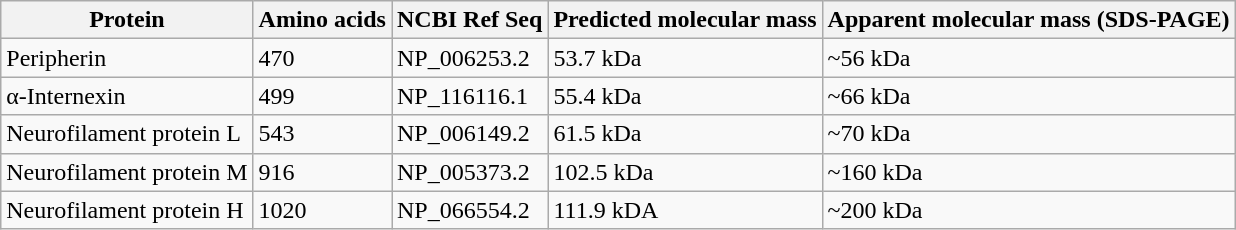<table class="wikitable">
<tr>
<th>Protein</th>
<th>Amino acids</th>
<th>NCBI Ref Seq</th>
<th>Predicted molecular mass</th>
<th>Apparent molecular mass (SDS-PAGE)</th>
</tr>
<tr>
<td>Peripherin</td>
<td>470</td>
<td>NP_006253.2</td>
<td>53.7 kDa</td>
<td>~56 kDa</td>
</tr>
<tr>
<td>α-Internexin</td>
<td>499</td>
<td>NP_116116.1</td>
<td>55.4 kDa</td>
<td>~66 kDa</td>
</tr>
<tr>
<td>Neurofilament protein L</td>
<td>543</td>
<td>NP_006149.2</td>
<td>61.5 kDa</td>
<td>~70 kDa</td>
</tr>
<tr>
<td>Neurofilament protein M</td>
<td>916</td>
<td>NP_005373.2</td>
<td>102.5 kDa</td>
<td>~160 kDa</td>
</tr>
<tr>
<td>Neurofilament protein H</td>
<td>1020</td>
<td>NP_066554.2</td>
<td>111.9 kDA</td>
<td>~200 kDa</td>
</tr>
</table>
